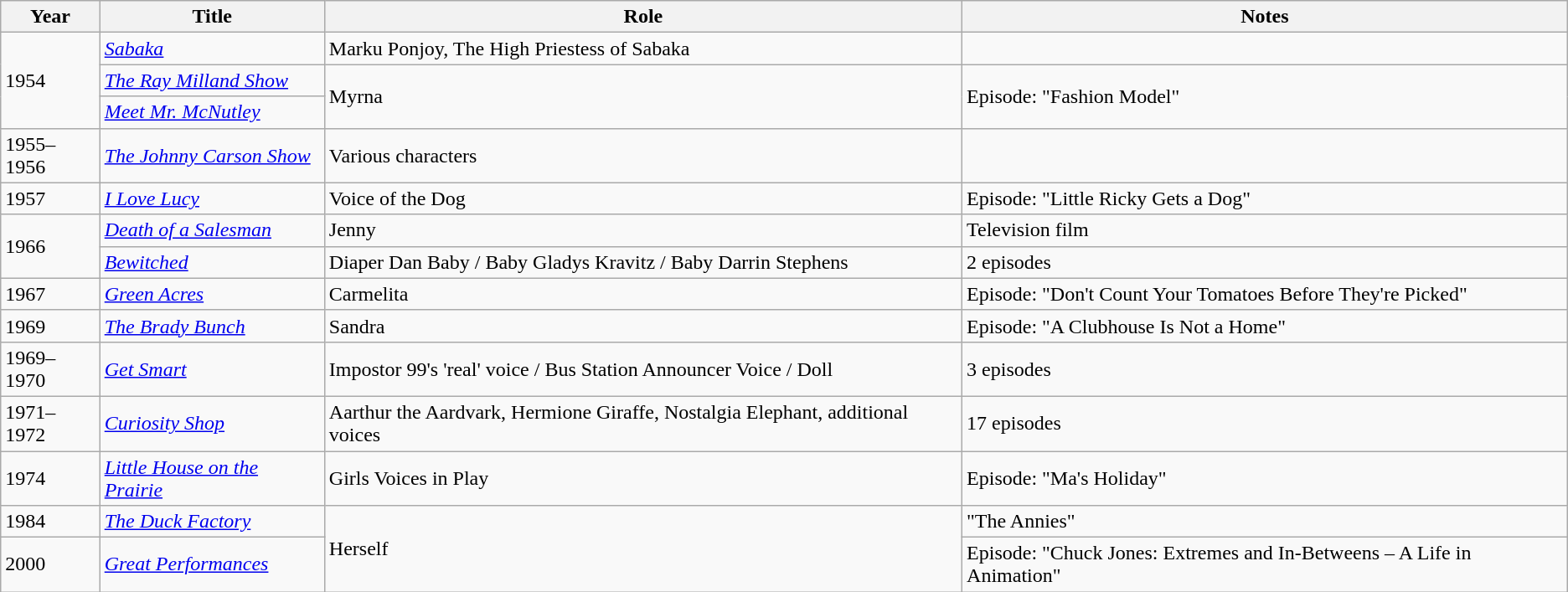<table class="wikitable">
<tr>
<th>Year</th>
<th>Title</th>
<th>Role</th>
<th>Notes</th>
</tr>
<tr>
<td rowspan="3">1954</td>
<td><em><a href='#'>Sabaka</a></em></td>
<td>Marku Ponjoy, The High Priestess of Sabaka</td>
<td></td>
</tr>
<tr>
<td><em><a href='#'>The Ray Milland Show</a></em></td>
<td rowspan="2">Myrna</td>
<td rowspan="2">Episode: "Fashion Model"</td>
</tr>
<tr>
<td><em><a href='#'>Meet Mr. McNutley</a></em></td>
</tr>
<tr>
<td>1955–1956</td>
<td><em><a href='#'>The Johnny Carson Show</a></em></td>
<td>Various characters</td>
</tr>
<tr>
<td>1957</td>
<td><em><a href='#'>I Love Lucy</a></em></td>
<td>Voice of the Dog</td>
<td>Episode: "Little Ricky Gets a Dog"</td>
</tr>
<tr>
<td rowspan="2">1966</td>
<td><em><a href='#'>Death of a Salesman</a></em></td>
<td>Jenny</td>
<td>Television film</td>
</tr>
<tr>
<td><em><a href='#'>Bewitched</a></em></td>
<td>Diaper Dan Baby / Baby Gladys Kravitz / Baby Darrin Stephens</td>
<td>2 episodes</td>
</tr>
<tr>
<td>1967</td>
<td><em><a href='#'>Green Acres</a></em></td>
<td>Carmelita</td>
<td>Episode: "Don't Count Your Tomatoes Before They're Picked"</td>
</tr>
<tr>
<td>1969</td>
<td><em><a href='#'>The Brady Bunch</a></em></td>
<td>Sandra</td>
<td>Episode: "A Clubhouse Is Not a Home"</td>
</tr>
<tr>
<td>1969–1970</td>
<td><em><a href='#'>Get Smart</a></em></td>
<td>Impostor 99's 'real' voice / Bus Station Announcer Voice / Doll</td>
<td>3 episodes</td>
</tr>
<tr>
<td>1971–1972</td>
<td><em><a href='#'>Curiosity Shop</a></em></td>
<td>Aarthur the Aardvark, Hermione Giraffe, Nostalgia Elephant, additional voices </td>
<td>17 episodes</td>
</tr>
<tr>
<td>1974</td>
<td><em><a href='#'>Little House on the Prairie</a></em></td>
<td>Girls Voices in Play</td>
<td>Episode: "Ma's Holiday"</td>
</tr>
<tr>
<td>1984</td>
<td><em><a href='#'>The Duck Factory</a></em></td>
<td rowspan="2">Herself</td>
<td>"The Annies"</td>
</tr>
<tr>
<td>2000</td>
<td><em><a href='#'>Great Performances</a></em></td>
<td>Episode: "Chuck Jones: Extremes and In-Betweens – A Life in Animation"</td>
</tr>
</table>
